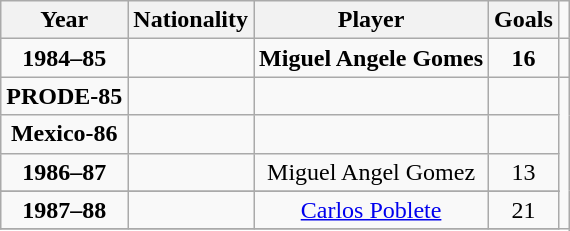<table class="wikitable" style="text-align:center;">
<tr>
<th>Year</th>
<th>Nationality</th>
<th>Player</th>
<th>Goals</th>
</tr>
<tr>
<td><strong>1984–85 </strong></td>
<td></td>
<td><strong>Miguel Angele Gomes </strong></td>
<td><strong>16</strong></td>
<td></td>
</tr>
<tr>
<td><strong>PRODE-85</strong></td>
<td></td>
<td></td>
<td></td>
</tr>
<tr>
<td><strong>Mexico-86</strong></td>
<td></td>
<td></td>
<td></td>
</tr>
<tr>
<td><strong>1986–87</strong></td>
<td></td>
<td>Miguel Angel Gomez</td>
<td>13</td>
</tr>
<tr>
</tr>
<tr>
<td><strong>1987–88 </strong></td>
<td></td>
<td><a href='#'>Carlos Poblete</a></td>
<td>21</td>
</tr>
<tr>
</tr>
</table>
